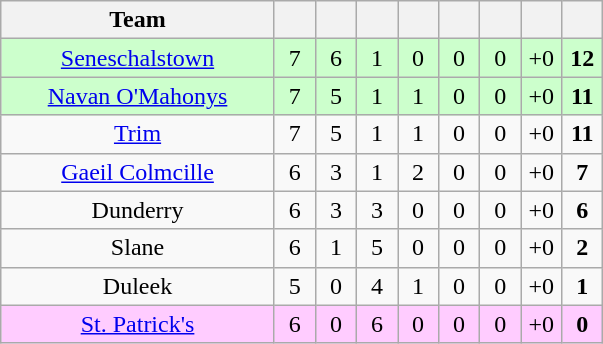<table class="wikitable" style="text-align:center">
<tr>
<th style="width:175px;">Team</th>
<th width="20"></th>
<th width="20"></th>
<th width="20"></th>
<th width="20"></th>
<th width="20"></th>
<th width="20"></th>
<th width="20"></th>
<th width="20"></th>
</tr>
<tr style="background:#cfc;">
<td><a href='#'>Seneschalstown</a></td>
<td>7</td>
<td>6</td>
<td>1</td>
<td>0</td>
<td>0</td>
<td>0</td>
<td>+0</td>
<td><strong>12</strong></td>
</tr>
<tr style="background:#cfc;">
<td><a href='#'>Navan O'Mahonys</a></td>
<td>7</td>
<td>5</td>
<td>1</td>
<td>1</td>
<td>0</td>
<td>0</td>
<td>+0</td>
<td><strong>11</strong></td>
</tr>
<tr>
<td><a href='#'>Trim</a></td>
<td>7</td>
<td>5</td>
<td>1</td>
<td>1</td>
<td>0</td>
<td>0</td>
<td>+0</td>
<td><strong>11</strong></td>
</tr>
<tr>
<td><a href='#'>Gaeil Colmcille</a></td>
<td>6</td>
<td>3</td>
<td>1</td>
<td>2</td>
<td>0</td>
<td>0</td>
<td>+0</td>
<td><strong>7</strong></td>
</tr>
<tr>
<td>Dunderry</td>
<td>6</td>
<td>3</td>
<td>3</td>
<td>0</td>
<td>0</td>
<td>0</td>
<td>+0</td>
<td><strong>6</strong></td>
</tr>
<tr>
<td>Slane</td>
<td>6</td>
<td>1</td>
<td>5</td>
<td>0</td>
<td>0</td>
<td>0</td>
<td>+0</td>
<td><strong>2</strong></td>
</tr>
<tr>
<td>Duleek</td>
<td>5</td>
<td>0</td>
<td>4</td>
<td>1</td>
<td>0</td>
<td>0</td>
<td>+0</td>
<td><strong>1</strong></td>
</tr>
<tr style="background:#fcf;">
<td><a href='#'>St. Patrick's</a></td>
<td>6</td>
<td>0</td>
<td>6</td>
<td>0</td>
<td>0</td>
<td>0</td>
<td>+0</td>
<td><strong>0</strong></td>
</tr>
</table>
